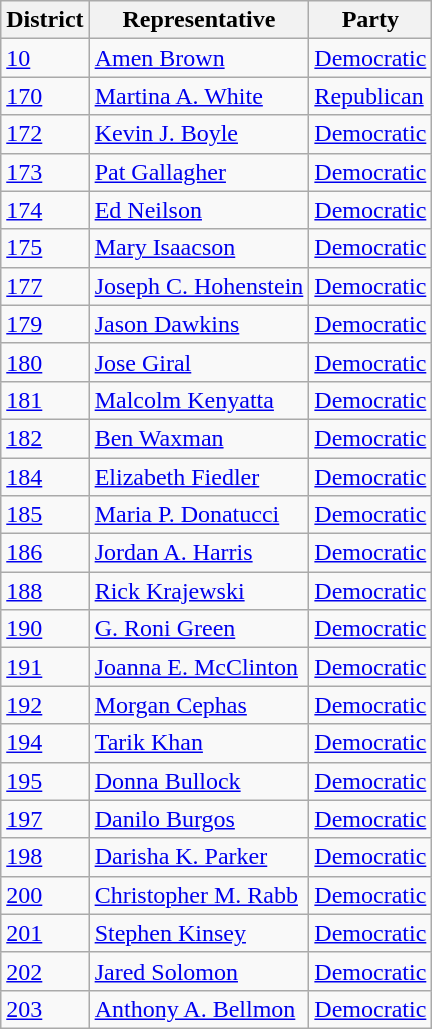<table class="sortable wikitable">
<tr>
<th>District</th>
<th>Representative</th>
<th>Party</th>
</tr>
<tr>
<td><a href='#'>10</a></td>
<td><a href='#'>Amen Brown</a></td>
<td><a href='#'>Democratic</a></td>
</tr>
<tr>
<td><a href='#'>170</a></td>
<td><a href='#'>Martina A. White</a></td>
<td><a href='#'>Republican</a></td>
</tr>
<tr>
<td><a href='#'>172</a></td>
<td><a href='#'>Kevin J. Boyle</a></td>
<td><a href='#'>Democratic</a></td>
</tr>
<tr>
<td><a href='#'>173</a></td>
<td><a href='#'>Pat Gallagher</a></td>
<td><a href='#'>Democratic</a></td>
</tr>
<tr>
<td><a href='#'>174</a></td>
<td><a href='#'>Ed Neilson</a></td>
<td><a href='#'>Democratic</a></td>
</tr>
<tr>
<td><a href='#'>175</a></td>
<td><a href='#'>Mary Isaacson</a></td>
<td><a href='#'>Democratic</a></td>
</tr>
<tr>
<td><a href='#'>177</a></td>
<td><a href='#'>Joseph C. Hohenstein</a></td>
<td><a href='#'>Democratic</a></td>
</tr>
<tr>
<td><a href='#'>179</a></td>
<td><a href='#'>Jason Dawkins</a></td>
<td><a href='#'>Democratic</a></td>
</tr>
<tr>
<td><a href='#'>180</a></td>
<td><a href='#'>Jose Giral</a></td>
<td><a href='#'>Democratic</a></td>
</tr>
<tr>
<td><a href='#'>181</a></td>
<td><a href='#'>Malcolm Kenyatta</a></td>
<td><a href='#'>Democratic</a></td>
</tr>
<tr>
<td><a href='#'>182</a></td>
<td><a href='#'>Ben Waxman</a></td>
<td><a href='#'>Democratic</a></td>
</tr>
<tr>
<td><a href='#'>184</a></td>
<td><a href='#'>Elizabeth Fiedler</a></td>
<td><a href='#'>Democratic</a></td>
</tr>
<tr>
<td><a href='#'>185</a></td>
<td><a href='#'>Maria P. Donatucci</a></td>
<td><a href='#'>Democratic</a></td>
</tr>
<tr>
<td><a href='#'>186</a></td>
<td><a href='#'>Jordan A. Harris</a></td>
<td><a href='#'>Democratic</a></td>
</tr>
<tr>
<td><a href='#'>188</a></td>
<td><a href='#'>Rick Krajewski</a></td>
<td><a href='#'>Democratic</a></td>
</tr>
<tr>
<td><a href='#'>190</a></td>
<td><a href='#'>G. Roni Green</a></td>
<td><a href='#'>Democratic</a></td>
</tr>
<tr>
<td><a href='#'>191</a></td>
<td><a href='#'>Joanna E. McClinton</a></td>
<td><a href='#'>Democratic</a></td>
</tr>
<tr>
<td><a href='#'>192</a></td>
<td><a href='#'>Morgan Cephas</a></td>
<td><a href='#'>Democratic</a></td>
</tr>
<tr>
<td><a href='#'>194</a></td>
<td><a href='#'>Tarik Khan</a></td>
<td><a href='#'>Democratic</a></td>
</tr>
<tr>
<td><a href='#'>195</a></td>
<td><a href='#'>Donna Bullock</a></td>
<td><a href='#'>Democratic</a></td>
</tr>
<tr>
<td><a href='#'>197</a></td>
<td><a href='#'>Danilo Burgos</a></td>
<td><a href='#'>Democratic</a></td>
</tr>
<tr>
<td><a href='#'>198</a></td>
<td><a href='#'>Darisha K. Parker</a></td>
<td><a href='#'>Democratic</a></td>
</tr>
<tr>
<td><a href='#'>200</a></td>
<td><a href='#'>Christopher M. Rabb</a></td>
<td><a href='#'>Democratic</a></td>
</tr>
<tr>
<td><a href='#'>201</a></td>
<td><a href='#'>Stephen Kinsey</a></td>
<td><a href='#'>Democratic</a></td>
</tr>
<tr>
<td><a href='#'>202</a></td>
<td><a href='#'>Jared Solomon</a></td>
<td><a href='#'>Democratic</a></td>
</tr>
<tr>
<td><a href='#'>203</a></td>
<td><a href='#'>Anthony A. Bellmon</a></td>
<td><a href='#'>Democratic</a></td>
</tr>
</table>
